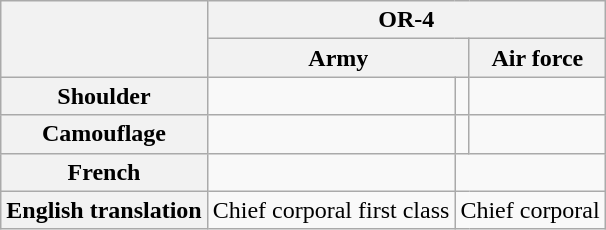<table class="wikitable plainrowheaders" style="text-align:center;" border="1">
<tr>
<th rowspan=2></th>
<th colspan=3>OR-4</th>
</tr>
<tr>
<th colspan=2>Army</th>
<th>Air force</th>
</tr>
<tr>
<th>Shoulder</th>
<td></td>
<td></td>
<td></td>
</tr>
<tr>
<th>Camouflage</th>
<td></td>
<td></td>
<td></td>
</tr>
<tr>
<th>French</th>
<td></td>
<td colspan=2></td>
</tr>
<tr>
<th>English translation</th>
<td>Chief corporal first class</td>
<td colspan=2>Chief corporal</td>
</tr>
</table>
